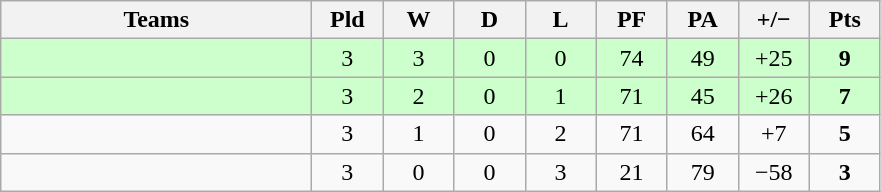<table class="wikitable" style="text-align: center;">
<tr>
<th width="200">Teams</th>
<th width="40">Pld</th>
<th width="40">W</th>
<th width="40">D</th>
<th width="40">L</th>
<th width="40">PF</th>
<th width="40">PA</th>
<th width="40">+/−</th>
<th width="40">Pts</th>
</tr>
<tr bgcolor=ccffcc>
<td align=left></td>
<td>3</td>
<td>3</td>
<td>0</td>
<td>0</td>
<td>74</td>
<td>49</td>
<td>+25</td>
<td><strong>9</strong></td>
</tr>
<tr bgcolor=ccffcc>
<td align=left></td>
<td>3</td>
<td>2</td>
<td>0</td>
<td>1</td>
<td>71</td>
<td>45</td>
<td>+26</td>
<td><strong>7</strong></td>
</tr>
<tr>
<td align=left></td>
<td>3</td>
<td>1</td>
<td>0</td>
<td>2</td>
<td>71</td>
<td>64</td>
<td>+7</td>
<td><strong>5</strong></td>
</tr>
<tr>
<td align=left></td>
<td>3</td>
<td>0</td>
<td>0</td>
<td>3</td>
<td>21</td>
<td>79</td>
<td>−58</td>
<td><strong>3</strong></td>
</tr>
</table>
